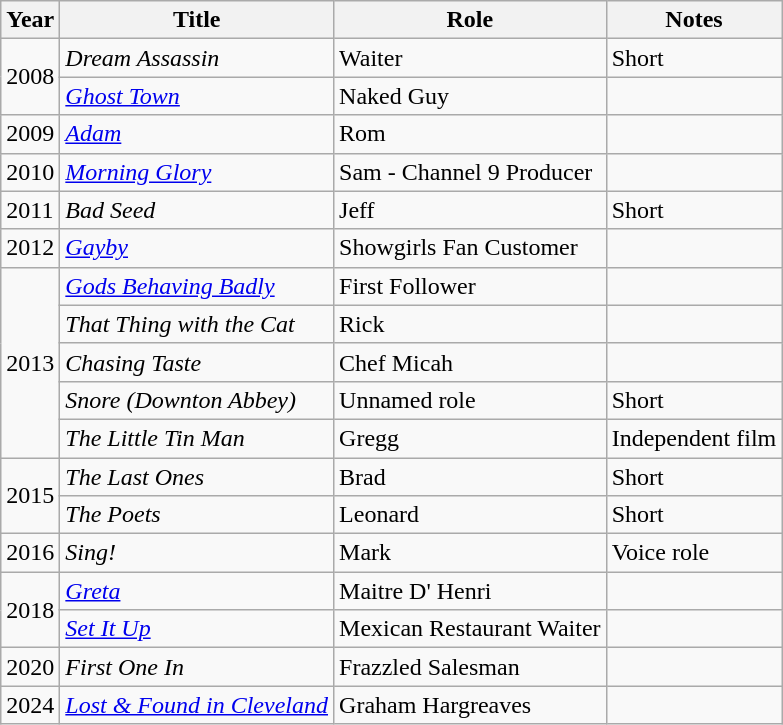<table class="wikitable sortable">
<tr>
<th>Year</th>
<th>Title</th>
<th>Role</th>
<th>Notes</th>
</tr>
<tr>
<td rowspan="2">2008</td>
<td><em>Dream Assassin</em></td>
<td>Waiter</td>
<td>Short</td>
</tr>
<tr>
<td><em><a href='#'>Ghost Town</a></em></td>
<td>Naked Guy</td>
<td></td>
</tr>
<tr>
<td>2009</td>
<td><em><a href='#'>Adam</a></em></td>
<td>Rom</td>
<td></td>
</tr>
<tr>
<td>2010</td>
<td><em><a href='#'>Morning Glory</a></em></td>
<td>Sam - Channel 9 Producer</td>
<td></td>
</tr>
<tr>
<td>2011</td>
<td><em>Bad Seed</em></td>
<td>Jeff</td>
<td>Short</td>
</tr>
<tr>
<td>2012</td>
<td><em><a href='#'>Gayby</a></em></td>
<td>Showgirls Fan Customer</td>
<td></td>
</tr>
<tr>
<td rowspan="5">2013</td>
<td><em><a href='#'>Gods Behaving Badly</a></em></td>
<td>First Follower</td>
<td></td>
</tr>
<tr>
<td><em>That Thing with the Cat</em></td>
<td>Rick</td>
<td></td>
</tr>
<tr>
<td><em>Chasing Taste</em></td>
<td>Chef Micah</td>
<td></td>
</tr>
<tr>
<td><em>Snore (Downton Abbey)</em></td>
<td>Unnamed role</td>
<td>Short</td>
</tr>
<tr>
<td><em>The Little Tin Man</em></td>
<td>Gregg</td>
<td>Independent film</td>
</tr>
<tr>
<td rowspan="2">2015</td>
<td><em>The Last Ones</em></td>
<td>Brad</td>
<td>Short</td>
</tr>
<tr>
<td><em>The Poets</em></td>
<td>Leonard</td>
<td>Short</td>
</tr>
<tr>
<td>2016</td>
<td><em>Sing!</em></td>
<td>Mark</td>
<td>Voice role</td>
</tr>
<tr>
<td rowspan="2">2018</td>
<td><em><a href='#'>Greta</a></em></td>
<td>Maitre D' Henri</td>
<td></td>
</tr>
<tr>
<td><em><a href='#'>Set It Up</a></em></td>
<td>Mexican Restaurant Waiter</td>
<td></td>
</tr>
<tr>
<td>2020</td>
<td><em>First One In</em></td>
<td>Frazzled Salesman</td>
<td></td>
</tr>
<tr>
<td>2024</td>
<td><em><a href='#'>Lost & Found in Cleveland</a></em></td>
<td>Graham Hargreaves</td>
<td></td>
</tr>
</table>
